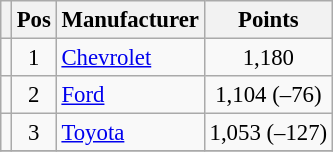<table class="wikitable" style="font-size: 95%;">
<tr>
<th></th>
<th>Pos</th>
<th>Manufacturer</th>
<th>Points</th>
</tr>
<tr>
<td align="left"></td>
<td style="text-align:center;">1</td>
<td><a href='#'>Chevrolet</a></td>
<td style="text-align:center;">1,180</td>
</tr>
<tr>
<td align="left"></td>
<td style="text-align:center;">2</td>
<td><a href='#'>Ford</a></td>
<td style="text-align:center;">1,104 (–76)</td>
</tr>
<tr>
<td align="left"></td>
<td style="text-align:center;">3</td>
<td><a href='#'>Toyota</a></td>
<td style="text-align:center;">1,053 (–127)</td>
</tr>
<tr class="sortbottom">
</tr>
</table>
